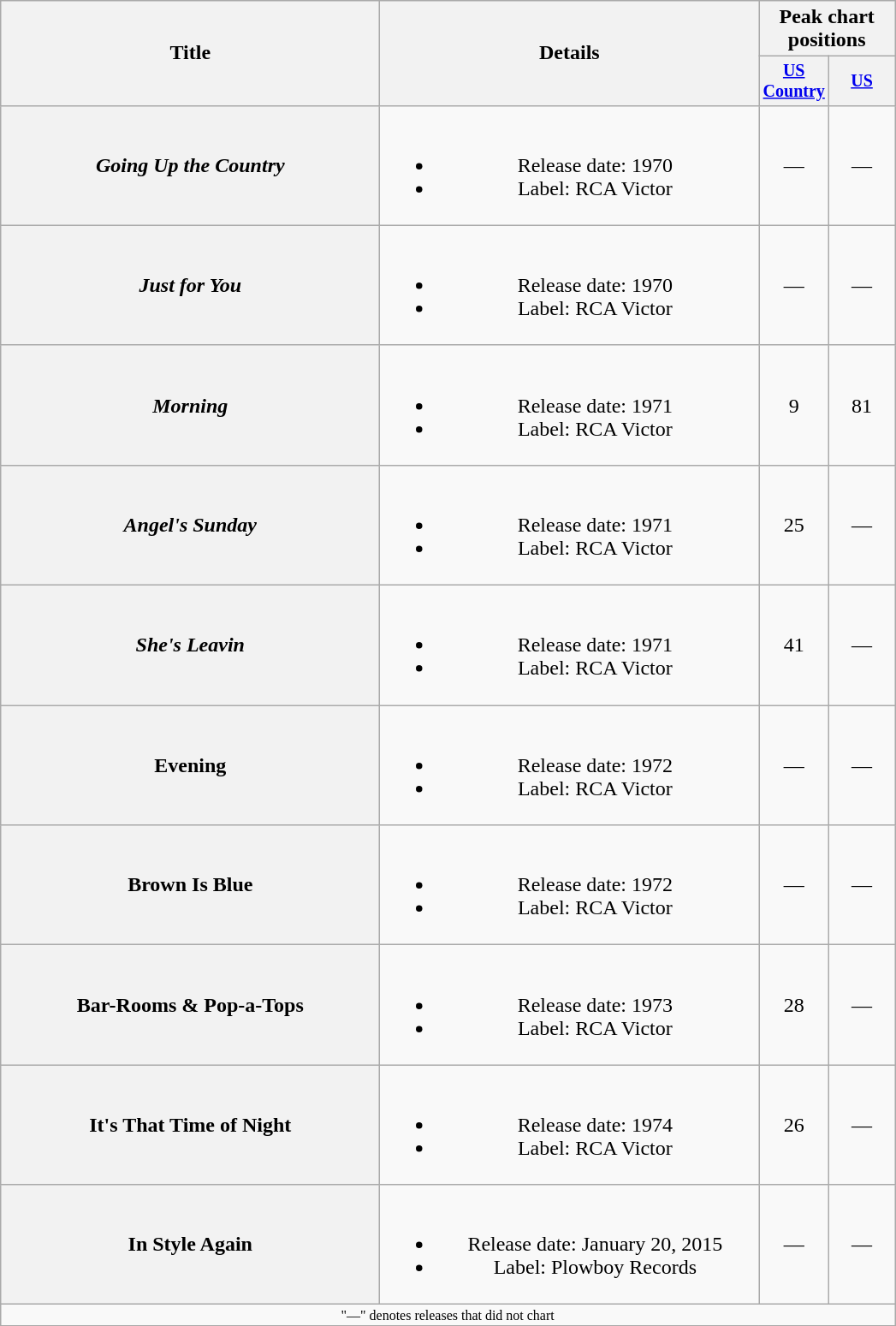<table class="wikitable plainrowheaders" style="text-align:center;">
<tr>
<th rowspan="2" style="width:18em;">Title</th>
<th rowspan="2" style="width:18em;">Details</th>
<th colspan="2">Peak chart<br>positions</th>
</tr>
<tr style="font-size:smaller;">
<th width="45"><a href='#'>US Country</a></th>
<th width="45"><a href='#'>US</a></th>
</tr>
<tr>
<th scope="row"><em>Going Up the Country</em></th>
<td><br><ul><li>Release date: 1970</li><li>Label: RCA Victor</li></ul></td>
<td>—</td>
<td>—</td>
</tr>
<tr>
<th scope="row"><em>Just for You</em></th>
<td><br><ul><li>Release date: 1970</li><li>Label: RCA Victor</li></ul></td>
<td>—</td>
<td>—</td>
</tr>
<tr>
<th scope="row"><em>Morning</em></th>
<td><br><ul><li>Release date: 1971</li><li>Label: RCA Victor</li></ul></td>
<td>9</td>
<td>81</td>
</tr>
<tr>
<th scope="row"><em>Angel's Sunday</em></th>
<td><br><ul><li>Release date: 1971</li><li>Label: RCA Victor</li></ul></td>
<td>25</td>
<td>—</td>
</tr>
<tr>
<th scope="row"><em>She's Leavin<strong></th>
<td><br><ul><li>Release date: 1971</li><li>Label: RCA Victor</li></ul></td>
<td>41</td>
<td>—</td>
</tr>
<tr>
<th scope="row"></em>Evening<em></th>
<td><br><ul><li>Release date: 1972</li><li>Label: RCA Victor</li></ul></td>
<td>—</td>
<td>—</td>
</tr>
<tr>
<th scope="row"></em>Brown Is Blue<em></th>
<td><br><ul><li>Release date: 1972</li><li>Label: RCA Victor</li></ul></td>
<td>—</td>
<td>—</td>
</tr>
<tr>
<th scope="row"></em>Bar-Rooms & Pop-a-Tops<em></th>
<td><br><ul><li>Release date: 1973</li><li>Label: RCA Victor</li></ul></td>
<td>28</td>
<td>—</td>
</tr>
<tr>
<th scope="row"></em>It's That Time of Night<em></th>
<td><br><ul><li>Release date: 1974</li><li>Label: RCA Victor</li></ul></td>
<td>26</td>
<td>—</td>
</tr>
<tr>
<th scope="row"></em>In Style Again<em></th>
<td><br><ul><li>Release date: January 20, 2015</li><li>Label: Plowboy Records</li></ul></td>
<td>—</td>
<td>—</td>
</tr>
<tr>
<td colspan="4" style="font-size: 8pt">"—" denotes releases that did not chart</td>
</tr>
<tr>
</tr>
</table>
